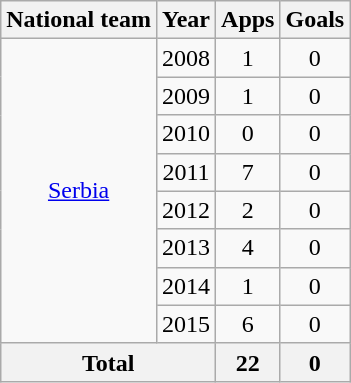<table class="wikitable" style="text-align:center">
<tr>
<th>National team</th>
<th>Year</th>
<th>Apps</th>
<th>Goals</th>
</tr>
<tr>
<td rowspan="8"><a href='#'>Serbia</a></td>
<td>2008</td>
<td>1</td>
<td>0</td>
</tr>
<tr>
<td>2009</td>
<td>1</td>
<td>0</td>
</tr>
<tr>
<td>2010</td>
<td>0</td>
<td>0</td>
</tr>
<tr>
<td>2011</td>
<td>7</td>
<td>0</td>
</tr>
<tr>
<td>2012</td>
<td>2</td>
<td>0</td>
</tr>
<tr>
<td>2013</td>
<td>4</td>
<td>0</td>
</tr>
<tr>
<td>2014</td>
<td>1</td>
<td>0</td>
</tr>
<tr>
<td>2015</td>
<td>6</td>
<td>0</td>
</tr>
<tr>
<th colspan="2">Total</th>
<th>22</th>
<th>0</th>
</tr>
</table>
